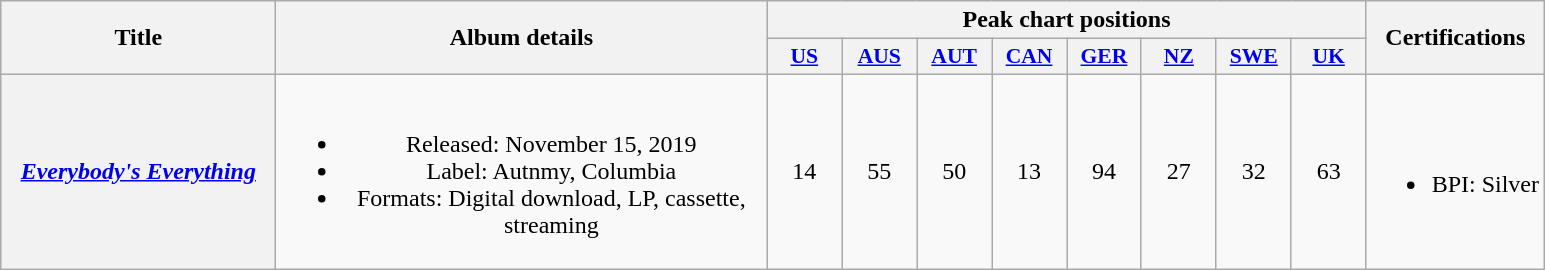<table class="wikitable plainrowheaders" style="text-align:center;">
<tr>
<th scope="col" rowspan="2" style="width:11em;">Title</th>
<th scope="col" rowspan="2" style="width:20em;">Album details</th>
<th scope="col" colspan="8">Peak chart positions</th>
<th scope="col" rowspan="2">Certifications</th>
</tr>
<tr>
<th scope="col" style="width:3em;font-size:90%;"><a href='#'>US</a><br></th>
<th scope="col" style="width:3em;font-size:90%;"><a href='#'>AUS</a><br></th>
<th scope="col" style="width:3em;font-size:90%;"><a href='#'>AUT</a><br></th>
<th scope="col" style="width:3em;font-size:90%;"><a href='#'>CAN</a><br></th>
<th scope="col" style="width:3em;font-size:90%;"><a href='#'>GER</a><br></th>
<th scope="col" style="width:3em;font-size:90%;"><a href='#'>NZ</a><br></th>
<th scope="col" style="width:3em;font-size:90%;"><a href='#'>SWE</a><br></th>
<th scope="col" style="width:3em;font-size:90%;"><a href='#'>UK</a><br></th>
</tr>
<tr>
<th scope="row"><em><a href='#'>Everybody's Everything</a></em></th>
<td><br><ul><li>Released: November 15, 2019</li><li>Label: Autnmy, Columbia</li><li>Formats: Digital download, LP, cassette, streaming</li></ul></td>
<td>14</td>
<td>55</td>
<td>50</td>
<td>13</td>
<td>94</td>
<td>27</td>
<td>32</td>
<td>63</td>
<td><br><ul><li>BPI: Silver</li></ul></td>
</tr>
</table>
